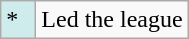<table class="wikitable">
<tr>
<td style="background:#CFECEC; width:1em">*</td>
<td>Led the league</td>
</tr>
</table>
